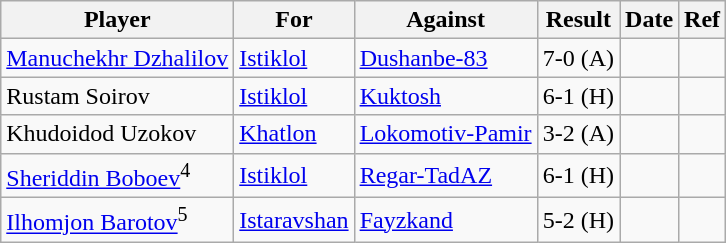<table class="wikitable sortable">
<tr>
<th>Player</th>
<th>For</th>
<th>Against</th>
<th style="text-align:center">Result</th>
<th>Date</th>
<th>Ref</th>
</tr>
<tr>
<td> <a href='#'>Manuchekhr Dzhalilov</a></td>
<td><a href='#'>Istiklol</a></td>
<td><a href='#'>Dushanbe-83</a></td>
<td style="text-align:center;">7-0 (A)</td>
<td></td>
<td></td>
</tr>
<tr>
<td> Rustam Soirov</td>
<td><a href='#'>Istiklol</a></td>
<td><a href='#'>Kuktosh</a></td>
<td style="text-align:center;">6-1 (H)</td>
<td></td>
<td></td>
</tr>
<tr>
<td> Khudoidod Uzokov</td>
<td><a href='#'>Khatlon</a></td>
<td><a href='#'>Lokomotiv-Pamir</a></td>
<td style="text-align:center;">3-2 (A)</td>
<td></td>
<td></td>
</tr>
<tr>
<td> <a href='#'>Sheriddin Boboev</a><sup>4</sup></td>
<td><a href='#'>Istiklol</a></td>
<td><a href='#'>Regar-TadAZ</a></td>
<td style="text-align:center;">6-1 (H)</td>
<td></td>
<td></td>
</tr>
<tr>
<td> <a href='#'>Ilhomjon Barotov</a><sup>5</sup></td>
<td><a href='#'>Istaravshan</a></td>
<td><a href='#'>Fayzkand</a></td>
<td style="text-align:center;">5-2 (H)</td>
<td></td>
<td></td>
</tr>
</table>
